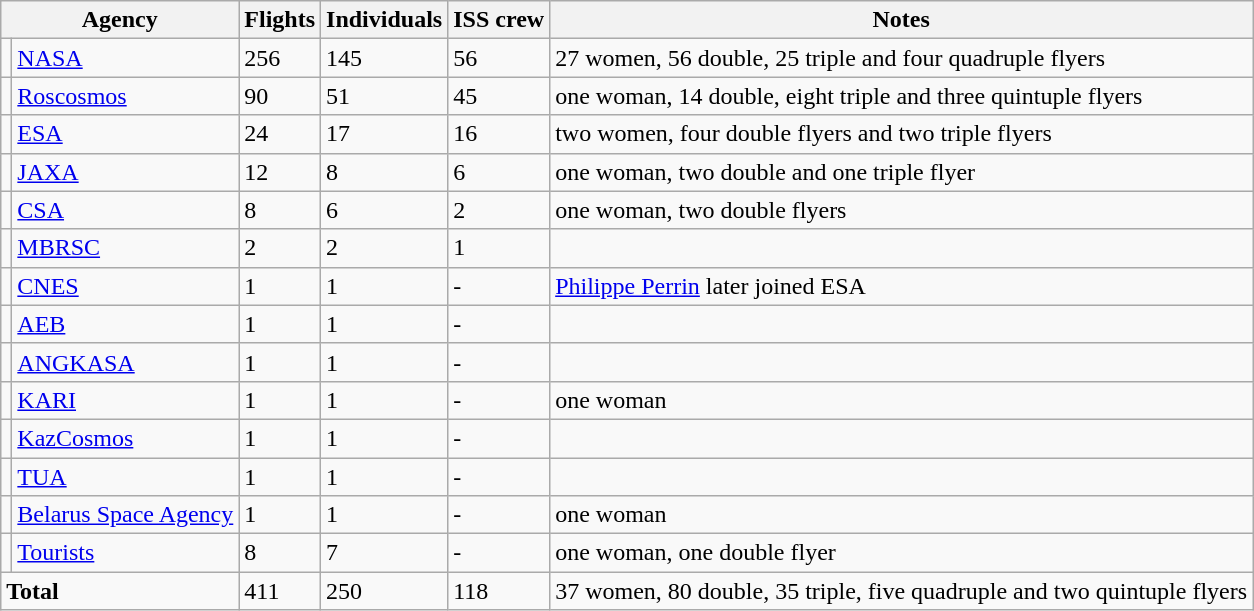<table class="wikitable">
<tr>
<th colspan=2>Agency</th>
<th>Flights</th>
<th>Individuals</th>
<th>ISS crew</th>
<th>Notes</th>
</tr>
<tr>
<td></td>
<td><a href='#'>NASA</a></td>
<td>256</td>
<td>145</td>
<td>56</td>
<td>27 women, 56 double, 25 triple and four quadruple flyers</td>
</tr>
<tr>
<td></td>
<td><a href='#'>Roscosmos</a></td>
<td>90</td>
<td>51</td>
<td>45</td>
<td>one woman, 14 double, eight triple and three quintuple flyers</td>
</tr>
<tr>
<td></td>
<td><a href='#'>ESA</a></td>
<td>24</td>
<td>17</td>
<td>16</td>
<td>two women, four double flyers and two triple flyers</td>
</tr>
<tr>
<td></td>
<td><a href='#'>JAXA</a></td>
<td>12</td>
<td>8</td>
<td>6</td>
<td>one woman, two double and one triple flyer</td>
</tr>
<tr>
<td></td>
<td><a href='#'>CSA</a></td>
<td>8</td>
<td>6</td>
<td>2</td>
<td>one woman, two double flyers</td>
</tr>
<tr>
<td></td>
<td><a href='#'>MBRSC</a></td>
<td>2</td>
<td>2</td>
<td>1</td>
<td></td>
</tr>
<tr>
<td></td>
<td><a href='#'>CNES</a></td>
<td>1</td>
<td>1</td>
<td>-</td>
<td><a href='#'>Philippe Perrin</a> later joined ESA</td>
</tr>
<tr>
<td></td>
<td><a href='#'>AEB</a></td>
<td>1</td>
<td>1</td>
<td>-</td>
<td></td>
</tr>
<tr>
<td></td>
<td><a href='#'>ANGKASA</a></td>
<td>1</td>
<td>1</td>
<td>-</td>
<td></td>
</tr>
<tr>
<td></td>
<td><a href='#'>KARI</a></td>
<td>1</td>
<td>1</td>
<td>-</td>
<td>one woman</td>
</tr>
<tr>
<td></td>
<td><a href='#'>KazCosmos</a></td>
<td>1</td>
<td>1</td>
<td>-</td>
<td></td>
</tr>
<tr>
<td></td>
<td><a href='#'>TUA</a></td>
<td>1</td>
<td>1</td>
<td>-</td>
<td></td>
</tr>
<tr>
<td></td>
<td><a href='#'>Belarus Space Agency</a></td>
<td>1</td>
<td>1</td>
<td>-</td>
<td>one woman</td>
</tr>
<tr>
<td></td>
<td><a href='#'>Tourists</a></td>
<td>8</td>
<td>7</td>
<td>-</td>
<td>one woman, one double flyer</td>
</tr>
<tr>
<td colspan=2><strong>Total</strong></td>
<td>411</td>
<td>250</td>
<td>118</td>
<td>37 women, 80 double, 35 triple, five quadruple and two quintuple flyers</td>
</tr>
</table>
